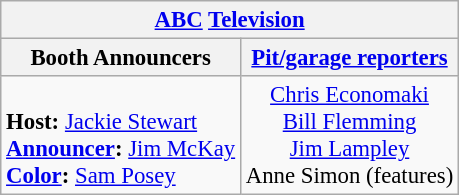<table class="wikitable" style="font-size: 95%;">
<tr>
<th colspan=2><a href='#'>ABC</a> <a href='#'>Television</a></th>
</tr>
<tr>
<th>Booth Announcers</th>
<th><a href='#'>Pit/garage reporters</a></th>
</tr>
<tr>
<td valign="top"><br><strong>Host:</strong> <a href='#'>Jackie Stewart</a><br>
<strong><a href='#'>Announcer</a>:</strong> <a href='#'>Jim McKay</a><br>
<strong><a href='#'>Color</a>:</strong> <a href='#'>Sam Posey</a><br></td>
<td align="center" valign="top"><a href='#'>Chris Economaki</a><br><a href='#'>Bill Flemming</a><br><a href='#'>Jim Lampley</a><br>Anne Simon (features)<br></td>
</tr>
</table>
